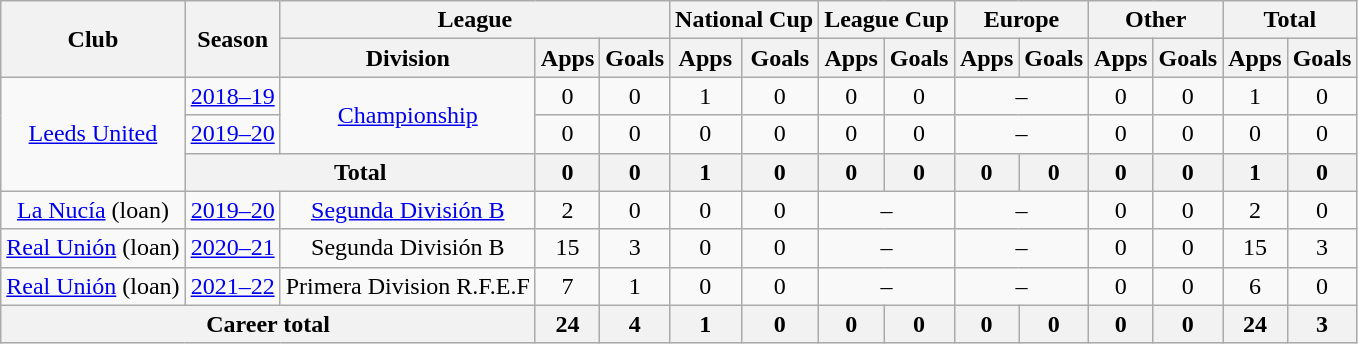<table class="wikitable" style="text-align:center">
<tr>
<th rowspan="2">Club</th>
<th rowspan="2">Season</th>
<th colspan="3">League</th>
<th colspan="2">National Cup</th>
<th colspan="2">League Cup</th>
<th colspan="2">Europe</th>
<th colspan="2">Other</th>
<th colspan="2">Total</th>
</tr>
<tr>
<th>Division</th>
<th>Apps</th>
<th>Goals</th>
<th>Apps</th>
<th>Goals</th>
<th>Apps</th>
<th>Goals</th>
<th>Apps</th>
<th>Goals</th>
<th>Apps</th>
<th>Goals</th>
<th>Apps</th>
<th>Goals</th>
</tr>
<tr>
<td rowspan="3" valign="center"><a href='#'>Leeds United</a></td>
<td><a href='#'>2018–19</a></td>
<td rowspan="2" valign="center"><a href='#'>Championship</a></td>
<td>0</td>
<td>0</td>
<td>1</td>
<td>0</td>
<td>0</td>
<td>0</td>
<td colspan="2">–</td>
<td>0</td>
<td>0</td>
<td>1</td>
<td>0</td>
</tr>
<tr>
<td><a href='#'>2019–20</a></td>
<td>0</td>
<td>0</td>
<td>0</td>
<td>0</td>
<td>0</td>
<td>0</td>
<td colspan="2">–</td>
<td>0</td>
<td>0</td>
<td>0</td>
<td>0</td>
</tr>
<tr>
<th colspan=2>Total</th>
<th>0</th>
<th>0</th>
<th>1</th>
<th>0</th>
<th>0</th>
<th>0</th>
<th>0</th>
<th>0</th>
<th>0</th>
<th>0</th>
<th>1</th>
<th>0</th>
</tr>
<tr>
<td rowspan="1" valign="center"><a href='#'>La Nucía</a> (loan)</td>
<td><a href='#'>2019–20</a></td>
<td><a href='#'>Segunda División B</a></td>
<td>2</td>
<td>0</td>
<td>0</td>
<td>0</td>
<td colspan="2">–</td>
<td colspan="2">–</td>
<td>0</td>
<td>0</td>
<td>2</td>
<td>0</td>
</tr>
<tr>
<td rowspan="1" valign="center"><a href='#'>Real Unión</a> (loan)</td>
<td><a href='#'>2020–21</a></td>
<td>Segunda División B</td>
<td>15</td>
<td>3</td>
<td>0</td>
<td>0</td>
<td colspan="2">–</td>
<td colspan="2">–</td>
<td>0</td>
<td>0</td>
<td>15</td>
<td>3</td>
</tr>
<tr>
<td rowspan="1" valign="center"><a href='#'>Real Unión</a> (loan)</td>
<td><a href='#'>2021–22</a></td>
<td>Primera Division R.F.E.F</td>
<td>7</td>
<td>1</td>
<td>0</td>
<td>0</td>
<td colspan="2">–</td>
<td colspan="2">–</td>
<td>0</td>
<td>0</td>
<td>6</td>
<td>0</td>
</tr>
<tr>
<th colspan="3">Career total</th>
<th>24</th>
<th>4</th>
<th>1</th>
<th>0</th>
<th>0</th>
<th>0</th>
<th>0</th>
<th>0</th>
<th>0</th>
<th>0</th>
<th>24</th>
<th>3</th>
</tr>
</table>
